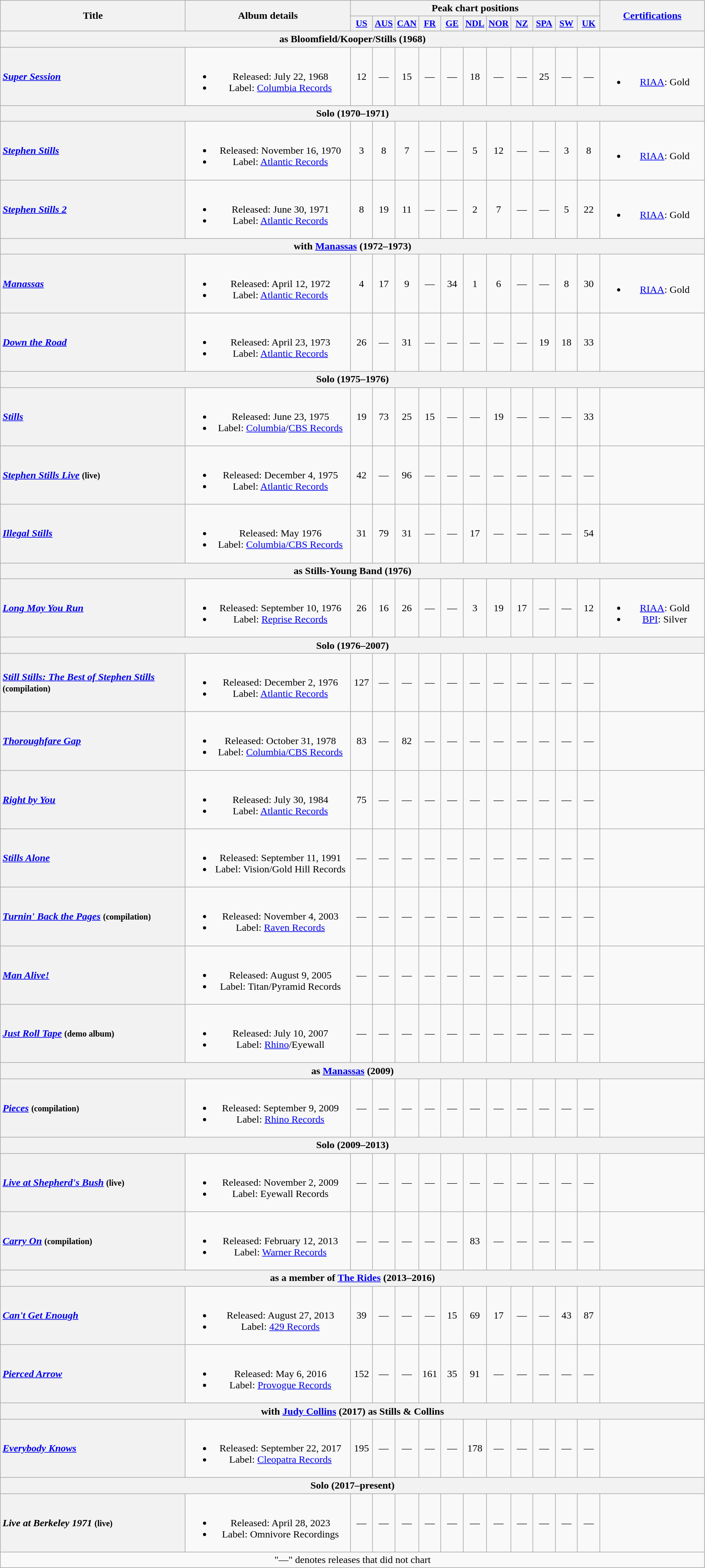<table class="wikitable plainrowheaders" style="text-align:center;">
<tr>
<th scope="col" rowspan="2" style="width:18em;">Title</th>
<th scope="col" rowspan="2" style="width:16em;">Album details</th>
<th colspan="11" scope="col">Peak chart positions</th>
<th rowspan="2" style="width:10em;"><a href='#'>Certifications</a></th>
</tr>
<tr>
<th style="width:2em;font-size:90%"><a href='#'>US</a><br></th>
<th style="width:2em;font-size:90%"><a href='#'>AUS</a><br></th>
<th style="width:2em;font-size:90%"><a href='#'>CAN</a><br></th>
<th style="width:2em;font-size:90%"><a href='#'>FR</a><br></th>
<th style="width:2em;font-size:90%"><a href='#'>GE</a><br></th>
<th style="width:2em;font-size:90%"><a href='#'>NDL</a><br></th>
<th style="width:2em;font-size:90%"><a href='#'>NOR</a><br></th>
<th style="width:2em;font-size:90%"><a href='#'>NZ</a><br></th>
<th style="width:2em;font-size:90%"><a href='#'>SPA</a><br></th>
<th style="width:2em;font-size:90%"><a href='#'>SW</a><br></th>
<th style="width:2em;font-size:90%"><a href='#'>UK</a><br></th>
</tr>
<tr>
<th colspan="14"><strong>as Bloomfield/Kooper/Stills (1968)</strong></th>
</tr>
<tr>
<th scope="row" style="text-align:left"><em><a href='#'>Super Session</a></em></th>
<td><br><ul><li>Released: July 22, 1968</li><li>Label: <a href='#'>Columbia Records</a></li></ul></td>
<td>12</td>
<td>—</td>
<td>15</td>
<td>—</td>
<td>—</td>
<td>18</td>
<td>—</td>
<td>—</td>
<td>25</td>
<td>—</td>
<td>—</td>
<td><br><ul><li><a href='#'>RIAA</a>: Gold</li></ul></td>
</tr>
<tr>
<th colspan="14"><strong>Solo (1970–1971)</strong></th>
</tr>
<tr>
<th scope="row" style="text-align:left"><a href='#'><em>Stephen Stills</em></a></th>
<td><br><ul><li>Released: November 16, 1970</li><li>Label: <a href='#'>Atlantic Records</a></li></ul></td>
<td>3</td>
<td>8</td>
<td>7</td>
<td>—</td>
<td>—</td>
<td>5</td>
<td>12</td>
<td>—</td>
<td>—</td>
<td>3</td>
<td>8</td>
<td><br><ul><li><a href='#'>RIAA</a>: Gold</li></ul></td>
</tr>
<tr>
<th scope="row" style="text-align:left"><em><a href='#'>Stephen Stills 2</a></em></th>
<td><br><ul><li>Released: June 30, 1971</li><li>Label: <a href='#'>Atlantic Records</a></li></ul></td>
<td>8</td>
<td>19</td>
<td>11</td>
<td>—</td>
<td>—</td>
<td>2</td>
<td>7</td>
<td>—</td>
<td>—</td>
<td>5</td>
<td>22</td>
<td><br><ul><li><a href='#'>RIAA</a>: Gold</li></ul></td>
</tr>
<tr>
<th colspan="14"><strong>with <a href='#'>Manassas</a> (1972–1973)</strong></th>
</tr>
<tr>
<th scope="row" style="text-align:left"><a href='#'><em>Manassas</em></a></th>
<td><br><ul><li>Released: April 12, 1972</li><li>Label: <a href='#'>Atlantic Records</a></li></ul></td>
<td>4</td>
<td>17</td>
<td>9</td>
<td>—</td>
<td>34</td>
<td>1</td>
<td>6</td>
<td>—</td>
<td>—</td>
<td>8</td>
<td>30</td>
<td><br><ul><li><a href='#'>RIAA</a>: Gold</li></ul></td>
</tr>
<tr>
<th scope="row" style="text-align:left"><a href='#'><em>Down the Road</em></a></th>
<td><br><ul><li>Released: April 23, 1973</li><li>Label: <a href='#'>Atlantic Records</a></li></ul></td>
<td>26</td>
<td>—</td>
<td>31</td>
<td>—</td>
<td>—</td>
<td>—</td>
<td>—</td>
<td>—</td>
<td>19</td>
<td>18</td>
<td>33</td>
<td></td>
</tr>
<tr>
<th colspan="14"><strong>Solo (1975–1976)</strong></th>
</tr>
<tr>
<th scope="row" style="text-align:left"><a href='#'><em>Stills</em></a></th>
<td><br><ul><li>Released: June 23, 1975</li><li>Label: <a href='#'>Columbia</a>/<a href='#'>CBS Records</a></li></ul></td>
<td>19</td>
<td>73</td>
<td>25</td>
<td>15</td>
<td>—</td>
<td>—</td>
<td>19</td>
<td>—</td>
<td>—</td>
<td>—</td>
<td>33</td>
<td></td>
</tr>
<tr>
<th scope="row" style="text-align:left"><em><a href='#'>Stephen Stills Live</a></em> <small>(live)</small></th>
<td><br><ul><li>Released: December 4, 1975</li><li>Label: <a href='#'>Atlantic Records</a></li></ul></td>
<td>42</td>
<td>—</td>
<td>96</td>
<td>—</td>
<td>—</td>
<td>—</td>
<td>—</td>
<td>—</td>
<td>—</td>
<td>—</td>
<td>—</td>
<td></td>
</tr>
<tr>
<th scope="row" style="text-align:left"><em><a href='#'>Illegal Stills</a></em></th>
<td><br><ul><li>Released:  May 1976</li><li>Label: <a href='#'>Columbia/CBS Records</a></li></ul></td>
<td>31</td>
<td>79</td>
<td>31</td>
<td>—</td>
<td>—</td>
<td>17</td>
<td>—</td>
<td>—</td>
<td>—</td>
<td>—</td>
<td>54</td>
<td></td>
</tr>
<tr>
<th colspan="14"><strong>as Stills-Young Band (1976)</strong></th>
</tr>
<tr>
<th scope="row" style="text-align:left"><em><a href='#'>Long May You Run</a></em></th>
<td><br><ul><li>Released: September 10, 1976</li><li>Label: <a href='#'>Reprise Records</a></li></ul></td>
<td>26</td>
<td>16</td>
<td>26</td>
<td>—</td>
<td>—</td>
<td>3</td>
<td>19</td>
<td>17</td>
<td>—</td>
<td>—</td>
<td>12</td>
<td><br><ul><li><a href='#'>RIAA</a>: Gold</li><li><a href='#'>BPI</a>: Silver</li></ul></td>
</tr>
<tr>
<th colspan="14"><strong>Solo (1976–2007)</strong></th>
</tr>
<tr>
<th scope="row" style="text-align:left"><em><a href='#'>Still Stills: The Best of Stephen Stills</a></em> <small>(compilation)</small></th>
<td><br><ul><li>Released: December 2, 1976</li><li>Label: <a href='#'>Atlantic Records</a></li></ul></td>
<td>127</td>
<td>—</td>
<td>—</td>
<td>—</td>
<td>—</td>
<td>—</td>
<td>—</td>
<td>—</td>
<td>—</td>
<td>—</td>
<td>—</td>
<td></td>
</tr>
<tr>
<th scope="row" style="text-align:left"><em><a href='#'>Thoroughfare Gap</a></em></th>
<td><br><ul><li>Released: October 31, 1978</li><li>Label: <a href='#'>Columbia/CBS Records</a></li></ul></td>
<td>83</td>
<td>—</td>
<td>82</td>
<td>—</td>
<td>—</td>
<td>—</td>
<td>—</td>
<td>—</td>
<td>—</td>
<td>—</td>
<td>—</td>
<td></td>
</tr>
<tr>
<th scope="row" style="text-align:left"><em><a href='#'>Right by You</a></em></th>
<td><br><ul><li>Released: July 30, 1984</li><li>Label: <a href='#'>Atlantic Records</a></li></ul></td>
<td>75</td>
<td>—</td>
<td>—</td>
<td>—</td>
<td>—</td>
<td>—</td>
<td>—</td>
<td>—</td>
<td>—</td>
<td>—</td>
<td>—</td>
<td></td>
</tr>
<tr>
<th scope="row" style="text-align:left"><em><a href='#'>Stills Alone</a></em></th>
<td><br><ul><li>Released: September 11, 1991</li><li>Label: Vision/Gold Hill Records</li></ul></td>
<td>—</td>
<td>—</td>
<td>—</td>
<td>—</td>
<td>—</td>
<td>—</td>
<td>—</td>
<td>—</td>
<td>—</td>
<td>—</td>
<td>—</td>
<td></td>
</tr>
<tr>
<th scope="row" style="text-align:left"><em><a href='#'>Turnin' Back the Pages</a></em> <small>(compilation)</small></th>
<td><br><ul><li>Released: November 4, 2003</li><li>Label: <a href='#'>Raven Records</a></li></ul></td>
<td>—</td>
<td>—</td>
<td>—</td>
<td>—</td>
<td>—</td>
<td>—</td>
<td>—</td>
<td>—</td>
<td>—</td>
<td>—</td>
<td>—</td>
<td></td>
</tr>
<tr>
<th scope="row" style="text-align:left"><a href='#'><em>Man Alive!</em></a></th>
<td><br><ul><li>Released: August 9, 2005</li><li>Label: Titan/Pyramid Records</li></ul></td>
<td>—</td>
<td>—</td>
<td>—</td>
<td>—</td>
<td>—</td>
<td>—</td>
<td>—</td>
<td>—</td>
<td>—</td>
<td>—</td>
<td>—</td>
<td></td>
</tr>
<tr>
<th scope="row" style="text-align:left"><em><a href='#'>Just Roll Tape</a></em> <small>(demo album)</small></th>
<td><br><ul><li>Released: July 10, 2007</li><li>Label: <a href='#'>Rhino</a>/Eyewall</li></ul></td>
<td>—</td>
<td>—</td>
<td>—</td>
<td>—</td>
<td>—</td>
<td>—</td>
<td>—</td>
<td>—</td>
<td>—</td>
<td>—</td>
<td>—</td>
<td></td>
</tr>
<tr>
<th colspan="14"><strong>as <a href='#'>Manassas</a> (2009)</strong></th>
</tr>
<tr>
<th scope="row" style="text-align:left"><a href='#'><em>Pieces</em></a> <small>(compilation)</small></th>
<td><br><ul><li>Released: September 9, 2009</li><li>Label: <a href='#'>Rhino Records</a></li></ul></td>
<td>—</td>
<td>—</td>
<td>—</td>
<td>—</td>
<td>—</td>
<td>—</td>
<td>—</td>
<td>—</td>
<td>—</td>
<td>—</td>
<td>—</td>
<td></td>
</tr>
<tr>
<th colspan="14"><strong>Solo (2009–2013)</strong></th>
</tr>
<tr>
<th scope="row" style="text-align:left"><em><a href='#'>Live at Shepherd's Bush</a></em> <small>(live)</small></th>
<td><br><ul><li>Released: November 2, 2009</li><li>Label: Eyewall Records</li></ul></td>
<td>—</td>
<td>—</td>
<td>—</td>
<td>—</td>
<td>—</td>
<td>—</td>
<td>—</td>
<td>—</td>
<td>—</td>
<td>—</td>
<td>—</td>
<td></td>
</tr>
<tr>
<th scope="row" style="text-align:left"><a href='#'><em>Carry On</em></a> <small>(compilation)</small></th>
<td><br><ul><li>Released: February 12, 2013</li><li>Label: <a href='#'>Warner Records</a></li></ul></td>
<td>—</td>
<td>—</td>
<td>—</td>
<td>—</td>
<td>—</td>
<td>83</td>
<td>—</td>
<td>—</td>
<td>—</td>
<td>—</td>
<td>—</td>
<td></td>
</tr>
<tr>
<th colspan="14"><strong>as a member of <a href='#'>The Rides</a> (2013–2016)</strong></th>
</tr>
<tr>
<th scope="row" style="text-align:left"><em><a href='#'>Can't Get Enough</a></em></th>
<td><br><ul><li>Released: August 27, 2013</li><li>Label: <a href='#'>429 Records</a></li></ul></td>
<td>39</td>
<td>—</td>
<td>—</td>
<td>—</td>
<td>15</td>
<td>69</td>
<td>17</td>
<td>—</td>
<td>—</td>
<td>43</td>
<td>87</td>
<td></td>
</tr>
<tr>
<th scope="row" style="text-align:left"><em><a href='#'>Pierced Arrow</a></em></th>
<td><br><ul><li>Released: May 6, 2016</li><li>Label: <a href='#'>Provogue Records</a></li></ul></td>
<td>152</td>
<td>—</td>
<td>—</td>
<td>161</td>
<td>35</td>
<td>91</td>
<td>—</td>
<td>—</td>
<td>—</td>
<td>—</td>
<td>—</td>
<td></td>
</tr>
<tr>
<th colspan="14"><strong>with <a href='#'>Judy Collins</a> (2017) as Stills & Collins</strong></th>
</tr>
<tr>
<th scope="row" style="text-align:left"><a href='#'><em>Everybody Knows</em></a></th>
<td><br><ul><li>Released: September 22, 2017</li><li>Label: <a href='#'>Cleopatra Records</a></li></ul></td>
<td>195</td>
<td>—</td>
<td>—</td>
<td>—</td>
<td>—</td>
<td>178</td>
<td>—</td>
<td>—</td>
<td>—</td>
<td>—</td>
<td>—</td>
<td></td>
</tr>
<tr>
<th colspan="14"><strong>Solo (2017–present)</strong></th>
</tr>
<tr>
<th scope="row" style="text-align:left"><em>Live at Berkeley 1971</em>  <small>(live)</small></th>
<td><br><ul><li>Released: April 28, 2023</li><li>Label: Omnivore Recordings</li></ul></td>
<td>—</td>
<td>—</td>
<td>—</td>
<td>—</td>
<td>—</td>
<td>—</td>
<td>—</td>
<td>—</td>
<td>—</td>
<td>—</td>
<td>—</td>
<td></td>
</tr>
<tr>
<td colspan="14">"—" denotes releases that did not chart</td>
</tr>
</table>
